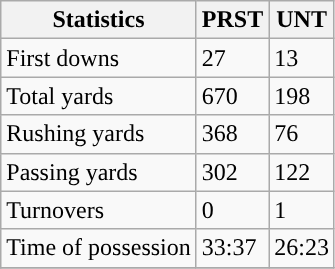<table class="wikitable">
<tr>
<th>Statistics</th>
<th>PRST</th>
<th>UNT</th>
</tr>
<tr>
<td>First downs</td>
<td>27</td>
<td>13</td>
</tr>
<tr>
<td>Total yards</td>
<td>670</td>
<td>198</td>
</tr>
<tr>
<td>Rushing yards</td>
<td>368</td>
<td>76</td>
</tr>
<tr>
<td>Passing yards</td>
<td>302</td>
<td>122</td>
</tr>
<tr>
<td>Turnovers</td>
<td>0</td>
<td>1</td>
</tr>
<tr>
<td>Time of possession</td>
<td>33:37</td>
<td>26:23</td>
</tr>
<tr>
</tr>
</table>
